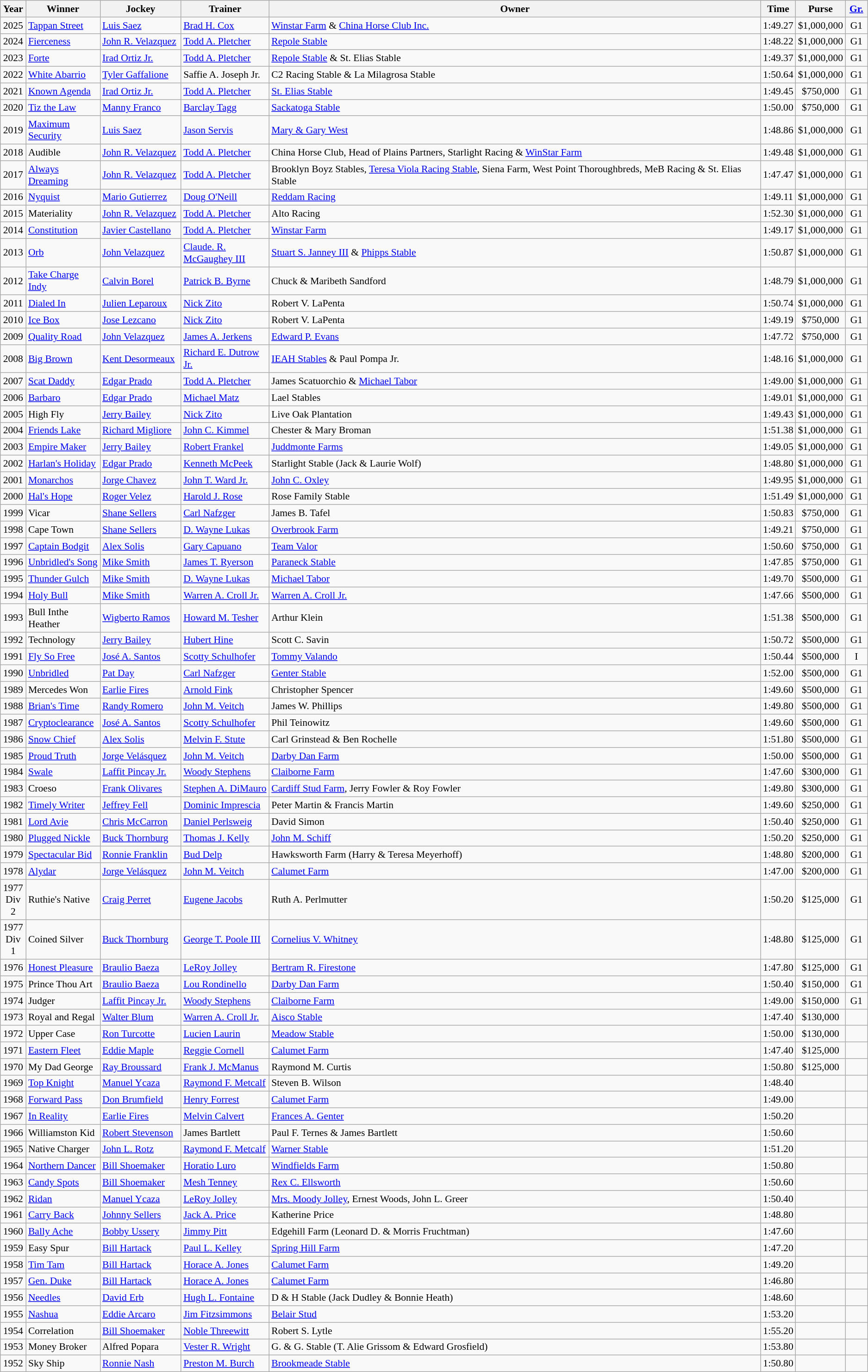<table class="wikitable sortable" style="font-size:90%">
<tr>
<th style="width:30px">Year<br></th>
<th style="width:100px">Winner<br></th>
<th style="width:110px">Jockey<br></th>
<th style="width:120px">Trainer<br></th>
<th>Owner<br></th>
<th style="width:25px">Time<br></th>
<th style="width:25px">Purse<br></th>
<th style="width:25px"><a href='#'>Gr.</a></th>
</tr>
<tr>
<td align=center>2025</td>
<td><a href='#'>Tappan Street</a></td>
<td><a href='#'>Luis Saez</a></td>
<td><a href='#'>Brad H. Cox</a></td>
<td><a href='#'>Winstar Farm</a> & <a href='#'>China Horse Club Inc.</a></td>
<td align=center>1:49.27</td>
<td align=center>$1,000,000</td>
<td align=center>G1</td>
</tr>
<tr>
<td align=center>2024</td>
<td><a href='#'>Fierceness</a></td>
<td><a href='#'>John R. Velazquez</a></td>
<td><a href='#'>Todd A. Pletcher</a></td>
<td><a href='#'>Repole Stable</a></td>
<td align=center>1:48.22</td>
<td align=center>$1,000,000</td>
<td align=center>G1</td>
</tr>
<tr>
<td align=center>2023</td>
<td><a href='#'>Forte</a></td>
<td><a href='#'>Irad Ortiz Jr.</a></td>
<td><a href='#'>Todd A. Pletcher</a></td>
<td><a href='#'>Repole Stable</a> & St. Elias Stable</td>
<td align=center>1:49.37</td>
<td align=center>$1,000,000</td>
<td align=center>G1</td>
</tr>
<tr>
<td align=center>2022</td>
<td><a href='#'>White Abarrio</a></td>
<td><a href='#'>Tyler Gaffalione</a></td>
<td>Saffie A. Joseph Jr.</td>
<td>C2 Racing Stable & La Milagrosa Stable</td>
<td align=center>1:50.64</td>
<td align=center>$1,000,000</td>
<td align=center>G1</td>
</tr>
<tr>
<td align=center>2021</td>
<td><a href='#'>Known Agenda</a></td>
<td><a href='#'>Irad Ortiz Jr.</a></td>
<td><a href='#'>Todd A. Pletcher</a></td>
<td><a href='#'>St. Elias Stable</a></td>
<td align=center>1:49.45</td>
<td align=center>$750,000</td>
<td align=center>G1</td>
</tr>
<tr>
<td align=center>2020</td>
<td><a href='#'>Tiz the Law</a></td>
<td><a href='#'>Manny Franco</a></td>
<td><a href='#'>Barclay Tagg</a></td>
<td><a href='#'>Sackatoga Stable</a></td>
<td align=center>1:50.00</td>
<td align=center>$750,000</td>
<td align=center>G1</td>
</tr>
<tr>
<td align=center>2019</td>
<td><a href='#'>Maximum Security</a></td>
<td><a href='#'>Luis Saez</a></td>
<td><a href='#'>Jason Servis</a></td>
<td><a href='#'>Mary & Gary West</a></td>
<td align=center>1:48.86</td>
<td align=center>$1,000,000</td>
<td align=center>G1</td>
</tr>
<tr>
<td align=center>2018</td>
<td>Audible</td>
<td><a href='#'>John R. Velazquez</a></td>
<td><a href='#'>Todd A. Pletcher</a></td>
<td>China Horse Club, Head of Plains Partners, Starlight Racing & <a href='#'>WinStar Farm</a></td>
<td align=center>1:49.48</td>
<td align=center>$1,000,000</td>
<td align=center>G1</td>
</tr>
<tr>
<td align=center>2017</td>
<td><a href='#'>Always Dreaming</a></td>
<td><a href='#'>John R. Velazquez</a></td>
<td><a href='#'>Todd A. Pletcher</a></td>
<td>Brooklyn Boyz Stables, <a href='#'>Teresa Viola Racing Stable</a>, Siena Farm, West Point Thoroughbreds, MeB Racing & St. Elias Stable</td>
<td align=center>1:47.47</td>
<td align=center>$1,000,000</td>
<td align=center>G1</td>
</tr>
<tr>
<td align=center>2016</td>
<td><a href='#'>Nyquist</a></td>
<td><a href='#'>Mario Gutierrez</a></td>
<td><a href='#'>Doug O'Neill</a></td>
<td><a href='#'>Reddam Racing</a></td>
<td align=center>1:49.11</td>
<td align=center>$1,000,000</td>
<td align=center>G1</td>
</tr>
<tr>
<td align=center>2015</td>
<td>Materiality</td>
<td><a href='#'>John R. Velazquez</a></td>
<td><a href='#'>Todd A. Pletcher</a></td>
<td>Alto Racing</td>
<td align=center>1:52.30</td>
<td align=center>$1,000,000</td>
<td align=center>G1</td>
</tr>
<tr>
<td align=center>2014</td>
<td><a href='#'>Constitution</a></td>
<td><a href='#'>Javier Castellano</a></td>
<td><a href='#'>Todd A. Pletcher</a></td>
<td><a href='#'>Winstar Farm</a></td>
<td align=center>1:49.17</td>
<td align=center>$1,000,000</td>
<td align=center>G1</td>
</tr>
<tr>
<td align=center>2013</td>
<td><a href='#'>Orb</a></td>
<td><a href='#'>John Velazquez</a></td>
<td><a href='#'>Claude. R. McGaughey III</a></td>
<td><a href='#'>Stuart S. Janney III</a> & <a href='#'>Phipps Stable</a></td>
<td align=center>1:50.87</td>
<td align=center>$1,000,000</td>
<td align=center>G1</td>
</tr>
<tr>
<td align=center>2012</td>
<td><a href='#'>Take Charge Indy</a></td>
<td><a href='#'>Calvin Borel</a></td>
<td><a href='#'>Patrick B. Byrne</a></td>
<td>Chuck & Maribeth Sandford</td>
<td align=center>1:48.79</td>
<td align=center>$1,000,000</td>
<td align=center>G1</td>
</tr>
<tr>
<td align=center>2011</td>
<td><a href='#'>Dialed In</a></td>
<td><a href='#'>Julien Leparoux</a></td>
<td><a href='#'>Nick Zito</a></td>
<td>Robert V. LaPenta</td>
<td align=center>1:50.74</td>
<td align=center>$1,000,000</td>
<td align=center>G1</td>
</tr>
<tr>
<td align=center>2010</td>
<td><a href='#'>Ice Box</a></td>
<td><a href='#'>Jose Lezcano</a></td>
<td><a href='#'>Nick Zito</a></td>
<td>Robert V. LaPenta</td>
<td align=center>1:49.19</td>
<td align=center>$750,000</td>
<td align=center>G1</td>
</tr>
<tr>
<td align=center>2009</td>
<td><a href='#'>Quality Road</a></td>
<td><a href='#'>John Velazquez</a></td>
<td><a href='#'>James A. Jerkens</a></td>
<td><a href='#'>Edward P. Evans</a></td>
<td align=center>1:47.72</td>
<td align=center>$750,000</td>
<td align=center>G1</td>
</tr>
<tr>
<td align=center>2008</td>
<td><a href='#'>Big Brown</a></td>
<td><a href='#'>Kent Desormeaux</a></td>
<td><a href='#'>Richard E. Dutrow Jr.</a></td>
<td><a href='#'>IEAH Stables</a> & Paul Pompa Jr.</td>
<td align=center>1:48.16</td>
<td align=center>$1,000,000</td>
<td align=center>G1</td>
</tr>
<tr>
<td align=center>2007</td>
<td><a href='#'>Scat Daddy</a></td>
<td><a href='#'>Edgar Prado</a></td>
<td><a href='#'>Todd A. Pletcher</a></td>
<td>James Scatuorchio & <a href='#'>Michael Tabor</a></td>
<td align=center>1:49.00</td>
<td align=center>$1,000,000</td>
<td align=center>G1</td>
</tr>
<tr>
<td align=center>2006</td>
<td><a href='#'>Barbaro</a></td>
<td><a href='#'>Edgar Prado</a></td>
<td><a href='#'>Michael Matz</a></td>
<td>Lael Stables</td>
<td align=center>1:49.01</td>
<td align=center>$1,000,000</td>
<td align=center>G1</td>
</tr>
<tr>
<td align=center>2005</td>
<td>High Fly</td>
<td><a href='#'>Jerry Bailey</a></td>
<td><a href='#'>Nick Zito</a></td>
<td>Live Oak Plantation</td>
<td align=center>1:49.43</td>
<td align=center>$1,000,000</td>
<td align=center>G1</td>
</tr>
<tr>
<td align=center>2004</td>
<td><a href='#'>Friends Lake</a></td>
<td><a href='#'>Richard Migliore</a></td>
<td><a href='#'>John C. Kimmel</a></td>
<td>Chester & Mary Broman</td>
<td align=center>1:51.38</td>
<td align=center>$1,000,000</td>
<td align=center>G1</td>
</tr>
<tr>
<td align=center>2003</td>
<td><a href='#'>Empire Maker</a></td>
<td><a href='#'>Jerry Bailey</a></td>
<td><a href='#'>Robert Frankel</a></td>
<td><a href='#'>Juddmonte Farms</a></td>
<td align=center>1:49.05</td>
<td align=center>$1,000,000</td>
<td align=center>G1</td>
</tr>
<tr>
<td align=center>2002</td>
<td><a href='#'>Harlan's Holiday</a></td>
<td><a href='#'>Edgar Prado</a></td>
<td><a href='#'>Kenneth McPeek</a></td>
<td>Starlight Stable (Jack & Laurie Wolf)</td>
<td align=center>1:48.80</td>
<td align=center>$1,000,000</td>
<td align=center>G1</td>
</tr>
<tr>
<td align=center>2001</td>
<td><a href='#'>Monarchos</a></td>
<td><a href='#'>Jorge Chavez</a></td>
<td><a href='#'>John T. Ward Jr.</a></td>
<td><a href='#'>John C. Oxley</a></td>
<td align=center>1:49.95</td>
<td align=center>$1,000,000</td>
<td align=center>G1</td>
</tr>
<tr>
<td align=center>2000</td>
<td><a href='#'>Hal's Hope</a></td>
<td><a href='#'>Roger Velez</a></td>
<td><a href='#'>Harold J. Rose</a></td>
<td>Rose Family Stable</td>
<td align=center>1:51.49</td>
<td align=center>$1,000,000</td>
<td align=center>G1</td>
</tr>
<tr>
<td align=center>1999</td>
<td>Vicar</td>
<td><a href='#'>Shane Sellers</a></td>
<td><a href='#'>Carl Nafzger</a></td>
<td>James B. Tafel</td>
<td align=center>1:50.83</td>
<td align=center>$750,000</td>
<td align=center>G1</td>
</tr>
<tr>
<td align=center>1998</td>
<td>Cape Town</td>
<td><a href='#'>Shane Sellers</a></td>
<td><a href='#'>D. Wayne Lukas</a></td>
<td><a href='#'>Overbrook Farm</a></td>
<td align=center>1:49.21</td>
<td align=center>$750,000</td>
<td align=center>G1</td>
</tr>
<tr>
<td align=center>1997</td>
<td><a href='#'>Captain Bodgit</a></td>
<td><a href='#'>Alex Solis</a></td>
<td><a href='#'>Gary Capuano</a></td>
<td><a href='#'>Team Valor</a></td>
<td align=center>1:50.60</td>
<td align=center>$750,000</td>
<td align=center>G1</td>
</tr>
<tr>
<td align=center>1996</td>
<td><a href='#'>Unbridled's Song</a></td>
<td><a href='#'>Mike Smith</a></td>
<td><a href='#'>James T. Ryerson</a></td>
<td><a href='#'>Paraneck Stable</a></td>
<td align=center>1:47.85</td>
<td align=center>$750,000</td>
<td align=center>G1</td>
</tr>
<tr>
<td align=center>1995</td>
<td><a href='#'>Thunder Gulch</a></td>
<td><a href='#'>Mike Smith</a></td>
<td><a href='#'>D. Wayne Lukas</a></td>
<td><a href='#'>Michael Tabor</a></td>
<td align=center>1:49.70</td>
<td align=center>$500,000</td>
<td align=center>G1</td>
</tr>
<tr>
<td align=center>1994</td>
<td><a href='#'>Holy Bull</a></td>
<td><a href='#'>Mike Smith</a></td>
<td><a href='#'>Warren A. Croll Jr.</a></td>
<td><a href='#'>Warren A. Croll Jr.</a></td>
<td align=center>1:47.66</td>
<td align=center>$500,000</td>
<td align=center>G1</td>
</tr>
<tr>
<td align=center>1993</td>
<td>Bull Inthe Heather</td>
<td><a href='#'>Wigberto Ramos</a></td>
<td><a href='#'>Howard M. Tesher</a></td>
<td>Arthur Klein</td>
<td align=center>1:51.38</td>
<td align=center>$500,000</td>
<td align=center>G1</td>
</tr>
<tr>
<td align=center>1992</td>
<td>Technology</td>
<td><a href='#'>Jerry Bailey</a></td>
<td><a href='#'>Hubert Hine</a></td>
<td>Scott C. Savin</td>
<td align=center>1:50.72</td>
<td align=center>$500,000</td>
<td align=center>G1</td>
</tr>
<tr>
<td align=center>1991</td>
<td><a href='#'>Fly So Free</a></td>
<td><a href='#'>José A. Santos</a></td>
<td><a href='#'>Scotty Schulhofer</a></td>
<td><a href='#'>Tommy Valando</a></td>
<td align=center>1:50.44</td>
<td align=center>$500,000</td>
<td align=center>I</td>
</tr>
<tr>
<td align=center>1990</td>
<td><a href='#'>Unbridled</a></td>
<td><a href='#'>Pat Day</a></td>
<td><a href='#'>Carl Nafzger</a></td>
<td><a href='#'>Genter Stable</a></td>
<td align=center>1:52.00</td>
<td align=center>$500,000</td>
<td align=center>G1</td>
</tr>
<tr>
<td align=center>1989</td>
<td>Mercedes Won</td>
<td><a href='#'>Earlie Fires</a></td>
<td><a href='#'>Arnold Fink</a></td>
<td>Christopher Spencer</td>
<td align=center>1:49.60</td>
<td align=center>$500,000</td>
<td align=center>G1</td>
</tr>
<tr>
<td align=center>1988</td>
<td><a href='#'>Brian's Time</a></td>
<td><a href='#'>Randy Romero</a></td>
<td><a href='#'>John M. Veitch</a></td>
<td>James W. Phillips</td>
<td align=center>1:49.80</td>
<td align=center>$500,000</td>
<td align=center>G1</td>
</tr>
<tr>
<td align=center>1987</td>
<td><a href='#'>Cryptoclearance</a></td>
<td><a href='#'>José A. Santos</a></td>
<td><a href='#'>Scotty Schulhofer</a></td>
<td>Phil Teinowitz</td>
<td align=center>1:49.60</td>
<td align=center>$500,000</td>
<td align=center>G1</td>
</tr>
<tr>
<td align=center>1986</td>
<td><a href='#'>Snow Chief</a></td>
<td><a href='#'>Alex Solis</a></td>
<td><a href='#'>Melvin F. Stute</a></td>
<td>Carl Grinstead & Ben Rochelle</td>
<td align=center>1:51.80</td>
<td align=center>$500,000</td>
<td align=center>G1</td>
</tr>
<tr>
<td align=center>1985</td>
<td><a href='#'>Proud Truth</a></td>
<td><a href='#'>Jorge Velásquez</a></td>
<td><a href='#'>John M. Veitch</a></td>
<td><a href='#'>Darby Dan Farm</a></td>
<td align=center>1:50.00</td>
<td align=center>$500,000</td>
<td align=center>G1</td>
</tr>
<tr>
<td align=center>1984</td>
<td><a href='#'>Swale</a></td>
<td><a href='#'>Laffit Pincay Jr.</a></td>
<td><a href='#'>Woody Stephens</a></td>
<td><a href='#'>Claiborne Farm</a></td>
<td align=center>1:47.60</td>
<td align=center>$300,000</td>
<td align=center>G1</td>
</tr>
<tr>
<td align=center>1983</td>
<td>Croeso</td>
<td><a href='#'>Frank Olivares</a></td>
<td><a href='#'>Stephen A. DiMauro</a></td>
<td><a href='#'>Cardiff Stud Farm</a>, Jerry Fowler & Roy Fowler</td>
<td align=center>1:49.80</td>
<td align=center>$300,000</td>
<td align=center>G1</td>
</tr>
<tr>
<td align=center>1982</td>
<td><a href='#'>Timely Writer</a></td>
<td><a href='#'>Jeffrey Fell</a></td>
<td><a href='#'>Dominic Imprescia</a></td>
<td>Peter Martin & Francis Martin</td>
<td align=center>1:49.60</td>
<td align=center>$250,000</td>
<td align=center>G1</td>
</tr>
<tr>
<td align=center>1981</td>
<td><a href='#'>Lord Avie</a></td>
<td><a href='#'>Chris McCarron</a></td>
<td><a href='#'>Daniel Perlsweig</a></td>
<td>David Simon</td>
<td align=center>1:50.40</td>
<td align=center>$250,000</td>
<td align=center>G1</td>
</tr>
<tr>
<td align=center>1980</td>
<td><a href='#'>Plugged Nickle</a></td>
<td><a href='#'>Buck Thornburg</a></td>
<td><a href='#'>Thomas J. Kelly</a></td>
<td><a href='#'>John M. Schiff</a></td>
<td align=center>1:50.20</td>
<td align=center>$250,000</td>
<td align=center>G1</td>
</tr>
<tr>
<td align=center>1979</td>
<td><a href='#'>Spectacular Bid</a></td>
<td><a href='#'>Ronnie Franklin</a></td>
<td><a href='#'>Bud Delp</a></td>
<td>Hawksworth Farm (Harry & Teresa Meyerhoff)</td>
<td align=center>1:48.80</td>
<td align=center>$200,000</td>
<td align=center>G1</td>
</tr>
<tr>
<td align=center>1978</td>
<td><a href='#'>Alydar</a></td>
<td><a href='#'>Jorge Velásquez</a></td>
<td><a href='#'>John M. Veitch</a></td>
<td><a href='#'>Calumet Farm</a></td>
<td align=center>1:47.00</td>
<td align=center>$200,000</td>
<td align=center>G1</td>
</tr>
<tr>
<td align=center>1977 Div 2</td>
<td>Ruthie's Native</td>
<td><a href='#'>Craig Perret</a></td>
<td><a href='#'>Eugene Jacobs</a></td>
<td>Ruth A. Perlmutter</td>
<td align=center>1:50.20</td>
<td align=center>$125,000</td>
<td align=center>G1</td>
</tr>
<tr>
<td align=center>1977 Div 1</td>
<td>Coined Silver</td>
<td><a href='#'>Buck Thornburg</a></td>
<td><a href='#'>George T. Poole III</a></td>
<td><a href='#'>Cornelius V. Whitney</a></td>
<td align=center>1:48.80</td>
<td align=center>$125,000</td>
<td align=center>G1</td>
</tr>
<tr>
<td align=center>1976</td>
<td><a href='#'>Honest Pleasure</a></td>
<td><a href='#'>Braulio Baeza</a></td>
<td><a href='#'>LeRoy Jolley</a></td>
<td><a href='#'>Bertram R. Firestone</a></td>
<td align=center>1:47.80</td>
<td align=center>$125,000</td>
<td align=center>G1</td>
</tr>
<tr>
<td align=center>1975</td>
<td>Prince Thou Art</td>
<td><a href='#'>Braulio Baeza</a></td>
<td><a href='#'>Lou Rondinello</a></td>
<td><a href='#'>Darby Dan Farm</a></td>
<td align=center>1:50.40</td>
<td align=center>$150,000</td>
<td align=center>G1</td>
</tr>
<tr>
<td align=center>1974</td>
<td>Judger</td>
<td><a href='#'>Laffit Pincay Jr.</a></td>
<td><a href='#'>Woody Stephens</a></td>
<td><a href='#'>Claiborne Farm</a></td>
<td align=center>1:49.00</td>
<td align=center>$150,000</td>
<td align=center>G1</td>
</tr>
<tr>
<td align=center>1973</td>
<td>Royal and Regal</td>
<td><a href='#'>Walter Blum</a></td>
<td><a href='#'>Warren A. Croll Jr.</a></td>
<td><a href='#'>Aisco Stable</a></td>
<td align=center>1:47.40</td>
<td align=center>$130,000</td>
<td align=center></td>
</tr>
<tr>
<td align=center>1972</td>
<td>Upper Case</td>
<td><a href='#'>Ron Turcotte</a></td>
<td><a href='#'>Lucien Laurin</a></td>
<td><a href='#'>Meadow Stable</a></td>
<td align=center>1:50.00</td>
<td align=center>$130,000</td>
<td></td>
</tr>
<tr>
<td align=center>1971</td>
<td><a href='#'>Eastern Fleet</a></td>
<td><a href='#'>Eddie Maple</a></td>
<td><a href='#'>Reggie Cornell</a></td>
<td><a href='#'>Calumet Farm</a></td>
<td align=center>1:47.40</td>
<td align=center>$125,000</td>
<td></td>
</tr>
<tr>
<td align=center>1970</td>
<td>My Dad George</td>
<td><a href='#'>Ray Broussard</a></td>
<td><a href='#'>Frank J. McManus</a></td>
<td>Raymond M. Curtis</td>
<td align=center>1:50.80</td>
<td align=center>$125,000</td>
<td></td>
</tr>
<tr>
<td align=center>1969</td>
<td><a href='#'>Top Knight</a></td>
<td><a href='#'>Manuel Ycaza</a></td>
<td><a href='#'>Raymond F. Metcalf</a></td>
<td>Steven B. Wilson</td>
<td align=center>1:48.40</td>
<td></td>
<td></td>
</tr>
<tr>
<td align=center>1968</td>
<td><a href='#'>Forward Pass</a></td>
<td><a href='#'>Don Brumfield</a></td>
<td><a href='#'>Henry Forrest</a></td>
<td><a href='#'>Calumet Farm</a></td>
<td align=center>1:49.00</td>
<td></td>
<td></td>
</tr>
<tr>
<td align=center>1967</td>
<td><a href='#'>In Reality</a></td>
<td><a href='#'>Earlie Fires</a></td>
<td><a href='#'>Melvin Calvert</a></td>
<td><a href='#'>Frances A. Genter</a></td>
<td align=center>1:50.20</td>
<td></td>
<td></td>
</tr>
<tr>
<td align=center>1966</td>
<td>Williamston Kid</td>
<td><a href='#'>Robert Stevenson</a></td>
<td>James Bartlett</td>
<td>Paul F. Ternes & James Bartlett</td>
<td align=center>1:50.60</td>
<td></td>
<td></td>
</tr>
<tr>
<td align=center>1965</td>
<td>Native Charger</td>
<td><a href='#'>John L. Rotz</a></td>
<td><a href='#'>Raymond F. Metcalf</a></td>
<td><a href='#'>Warner Stable</a></td>
<td align=center>1:51.20</td>
<td></td>
<td></td>
</tr>
<tr>
<td align=center>1964</td>
<td><a href='#'>Northern Dancer</a></td>
<td><a href='#'>Bill Shoemaker</a></td>
<td><a href='#'>Horatio Luro</a></td>
<td><a href='#'>Windfields Farm</a></td>
<td align=center>1:50.80</td>
<td></td>
<td></td>
</tr>
<tr>
<td align=center>1963</td>
<td><a href='#'>Candy Spots</a></td>
<td><a href='#'>Bill Shoemaker</a></td>
<td><a href='#'>Mesh Tenney</a></td>
<td><a href='#'>Rex C. Ellsworth</a></td>
<td align=center>1:50.60</td>
<td></td>
<td></td>
</tr>
<tr>
<td align=center>1962</td>
<td><a href='#'>Ridan</a></td>
<td><a href='#'>Manuel Ycaza</a></td>
<td><a href='#'>LeRoy Jolley</a></td>
<td><a href='#'>Mrs. Moody Jolley</a>, Ernest Woods, John L. Greer</td>
<td align=center>1:50.40</td>
<td></td>
<td></td>
</tr>
<tr>
<td align=center>1961</td>
<td><a href='#'>Carry Back</a></td>
<td><a href='#'>Johnny Sellers</a></td>
<td><a href='#'>Jack A. Price</a></td>
<td>Katherine Price</td>
<td align=center>1:48.80</td>
<td></td>
<td></td>
</tr>
<tr>
<td align=center>1960</td>
<td><a href='#'>Bally Ache</a></td>
<td><a href='#'>Bobby Ussery</a></td>
<td><a href='#'>Jimmy Pitt</a></td>
<td>Edgehill Farm (Leonard D. & Morris Fruchtman)</td>
<td align=center>1:47.60</td>
<td></td>
<td></td>
</tr>
<tr>
<td align=center>1959</td>
<td>Easy Spur</td>
<td><a href='#'>Bill Hartack</a></td>
<td><a href='#'>Paul L. Kelley</a></td>
<td><a href='#'>Spring Hill Farm</a></td>
<td align=center>1:47.20</td>
<td></td>
<td></td>
</tr>
<tr>
<td align=center>1958</td>
<td><a href='#'>Tim Tam</a></td>
<td><a href='#'>Bill Hartack</a></td>
<td><a href='#'>Horace A. Jones</a></td>
<td><a href='#'>Calumet Farm</a></td>
<td align=center>1:49.20</td>
<td></td>
<td></td>
</tr>
<tr>
<td align=center>1957</td>
<td><a href='#'>Gen. Duke</a></td>
<td><a href='#'>Bill Hartack</a></td>
<td><a href='#'>Horace A. Jones</a></td>
<td><a href='#'>Calumet Farm</a></td>
<td align=center>1:46.80</td>
<td></td>
<td></td>
</tr>
<tr>
<td align=center>1956</td>
<td><a href='#'>Needles</a></td>
<td><a href='#'>David Erb</a></td>
<td><a href='#'>Hugh L. Fontaine</a></td>
<td>D & H Stable (Jack Dudley & Bonnie Heath)</td>
<td align=center>1:48.60</td>
<td></td>
<td></td>
</tr>
<tr>
<td align=center>1955</td>
<td><a href='#'>Nashua</a></td>
<td><a href='#'>Eddie Arcaro</a></td>
<td><a href='#'>Jim Fitzsimmons</a></td>
<td><a href='#'>Belair Stud</a></td>
<td align=center>1:53.20</td>
<td></td>
<td></td>
</tr>
<tr>
<td align=center>1954</td>
<td>Correlation</td>
<td><a href='#'>Bill Shoemaker</a></td>
<td><a href='#'>Noble Threewitt</a></td>
<td>Robert S. Lytle</td>
<td align=center>1:55.20</td>
<td></td>
<td></td>
</tr>
<tr>
<td align=center>1953</td>
<td>Money Broker</td>
<td>Alfred Popara</td>
<td><a href='#'>Vester R. Wright</a></td>
<td>G. & G. Stable (T. Alie Grissom & Edward Grosfield)</td>
<td align=center>1:53.80</td>
<td></td>
<td></td>
</tr>
<tr>
<td align=center>1952</td>
<td>Sky Ship</td>
<td><a href='#'>Ronnie Nash</a></td>
<td><a href='#'>Preston M. Burch</a></td>
<td><a href='#'>Brookmeade Stable</a></td>
<td align=center>1:50.80</td>
<td></td>
</tr>
</table>
